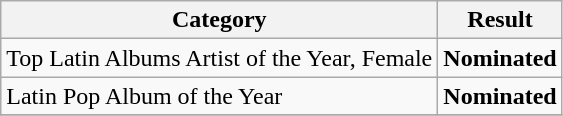<table class="wikitable">
<tr>
<th>Category</th>
<th>Result</th>
</tr>
<tr>
<td>Top Latin Albums Artist of the Year, Female</td>
<td><strong>Nominated</strong></td>
</tr>
<tr>
<td>Latin Pop Album of the Year</td>
<td><strong>Nominated</strong></td>
</tr>
<tr>
</tr>
</table>
